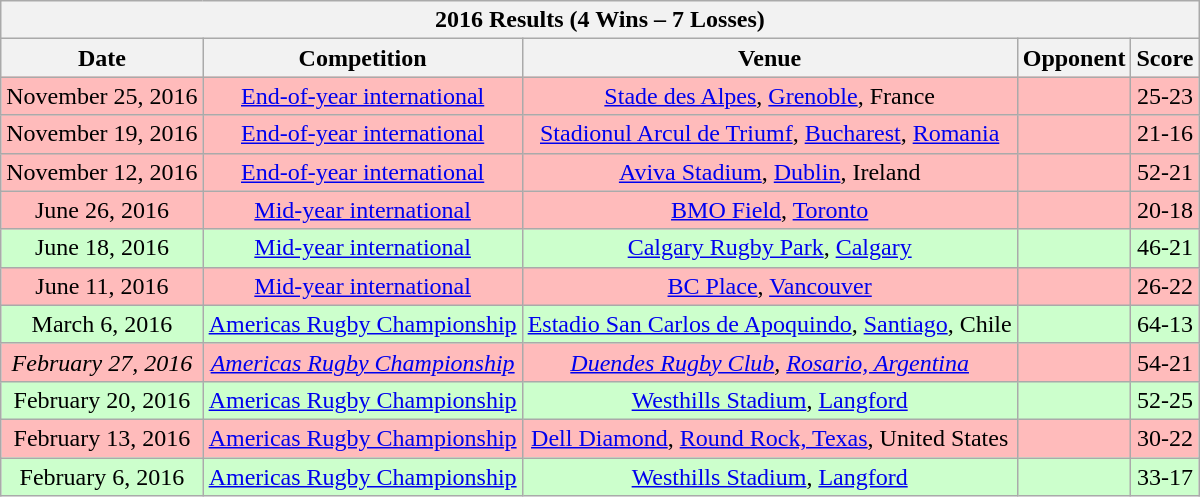<table class="wikitable sortable">
<tr>
<th colspan="5"><strong>2016 Results (4 Wins – 7 Losses)</strong></th>
</tr>
<tr>
<th>Date</th>
<th>Competition</th>
<th>Venue</th>
<th>Opponent</th>
<th>Score</th>
</tr>
<tr style="background:#fbb">
<td align=center>November 25, 2016</td>
<td align=center><a href='#'>End-of-year international</a></td>
<td align=center><a href='#'>Stade des Alpes</a>, <a href='#'>Grenoble</a>, France</td>
<td></td>
<td align=center>25-23</td>
</tr>
<tr style="background:#fbb">
<td align=center>November 19, 2016</td>
<td align=center><a href='#'>End-of-year international</a></td>
<td align=center><a href='#'>Stadionul Arcul de Triumf</a>, <a href='#'>Bucharest</a>, <a href='#'>Romania</a></td>
<td></td>
<td align=center>21-16</td>
</tr>
<tr style="background:#fbb">
<td align=center>November 12, 2016</td>
<td align=center><a href='#'>End-of-year international</a></td>
<td align=center><a href='#'>Aviva Stadium</a>, <a href='#'>Dublin</a>, Ireland</td>
<td></td>
<td align=center>52-21</td>
</tr>
<tr style="background:#fbb">
<td align=center>June 26, 2016</td>
<td align=center><a href='#'>Mid-year international</a></td>
<td align=center><a href='#'>BMO Field</a>, <a href='#'>Toronto</a></td>
<td></td>
<td align=center>20-18</td>
</tr>
<tr style="background:#cfc;">
<td align=center>June 18, 2016</td>
<td align=center><a href='#'>Mid-year international</a></td>
<td align=center><a href='#'>Calgary Rugby Park</a>, <a href='#'>Calgary</a></td>
<td></td>
<td align=center>46-21</td>
</tr>
<tr style="background:#fbb;">
<td align=center>June 11, 2016</td>
<td align=center><a href='#'>Mid-year international</a></td>
<td align=center><a href='#'>BC Place</a>, <a href='#'>Vancouver</a></td>
<td></td>
<td align=center>26-22</td>
</tr>
<tr style="background:#cfc;">
<td align=center>March 6, 2016</td>
<td align=center><a href='#'>Americas Rugby Championship</a></td>
<td align=center><a href='#'>Estadio San Carlos de Apoquindo</a>, <a href='#'>Santiago</a>, Chile</td>
<td></td>
<td align=center>64-13</td>
</tr>
<tr style="background:#fbb;">
<td align=center><em>February 27, 2016</em></td>
<td align=center><em><a href='#'>Americas Rugby Championship</a></em></td>
<td align=center><em><a href='#'>Duendes Rugby Club</a>, <a href='#'>Rosario, Argentina</a></em></td>
<td><em></em></td>
<td align=center>54-21</td>
</tr>
<tr style="background:#cfc;">
<td align=center>February 20, 2016</td>
<td align=center><a href='#'>Americas Rugby Championship</a></td>
<td align=center><a href='#'>Westhills Stadium</a>, <a href='#'>Langford</a></td>
<td></td>
<td align=center>52-25</td>
</tr>
<tr style="background:#fbb;">
<td align=center>February 13, 2016</td>
<td align=center><a href='#'>Americas Rugby Championship</a></td>
<td align=center><a href='#'>Dell Diamond</a>, <a href='#'>Round Rock, Texas</a>, United States</td>
<td></td>
<td align=center>30-22</td>
</tr>
<tr style="background:#cfc;">
<td align=center>February 6, 2016</td>
<td align=center><a href='#'>Americas Rugby Championship</a></td>
<td align=center><a href='#'>Westhills Stadium</a>, <a href='#'>Langford</a></td>
<td></td>
<td align=center>33-17</td>
</tr>
</table>
